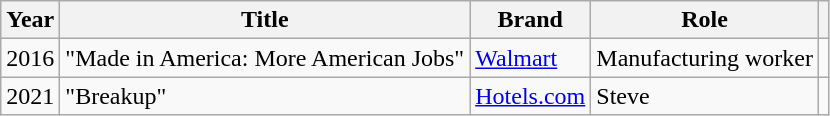<table class="wikitable">
<tr>
<th>Year</th>
<th>Title</th>
<th>Brand</th>
<th>Role</th>
<th></th>
</tr>
<tr>
<td>2016</td>
<td>"Made in America: More American Jobs"</td>
<td><a href='#'>Walmart</a></td>
<td>Manufacturing worker</td>
<td></td>
</tr>
<tr>
<td>2021</td>
<td>"Breakup"</td>
<td><a href='#'>Hotels.com</a></td>
<td>Steve</td>
<td></td>
</tr>
</table>
